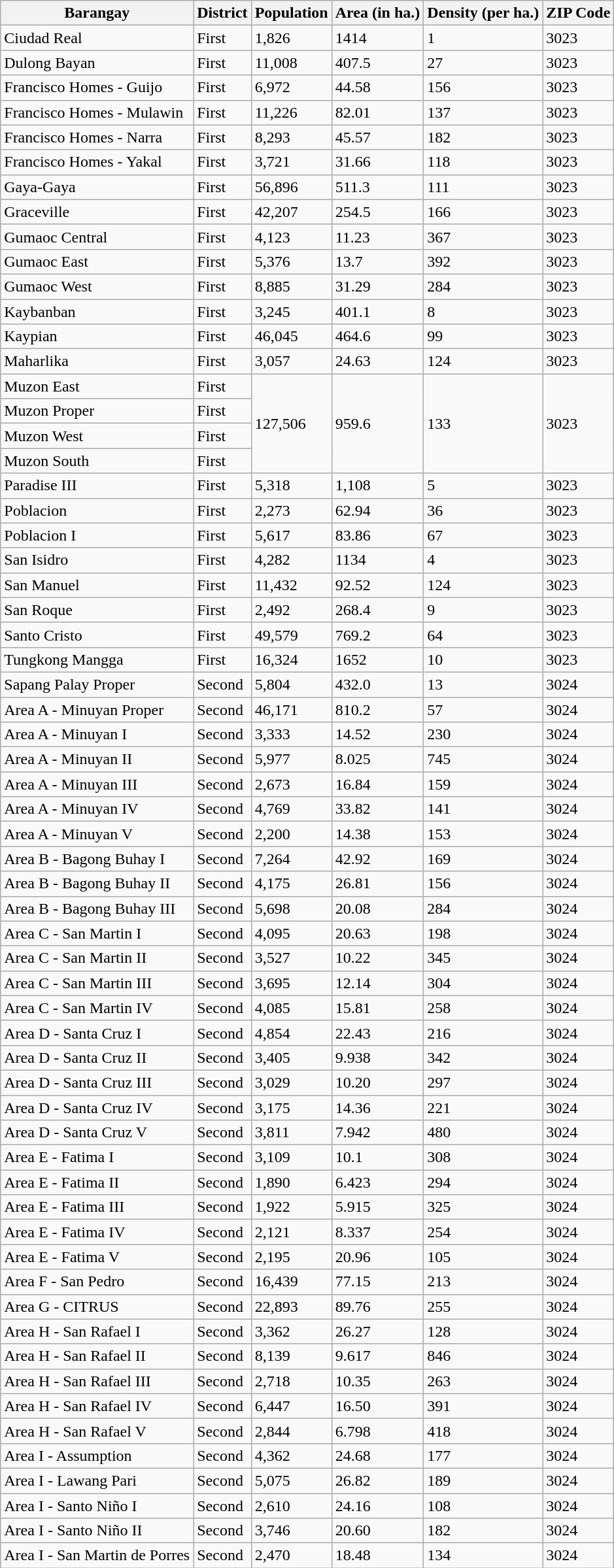<table class="wikitable sortable">
<tr>
<th>Barangay</th>
<th>District</th>
<th>Population</th>
<th>Area (in ha.)</th>
<th>Density (per ha.)</th>
<th>ZIP Code</th>
</tr>
<tr>
<td>Ciudad Real</td>
<td>First</td>
<td>1,826</td>
<td>1414</td>
<td>1</td>
<td>3023</td>
</tr>
<tr>
<td>Dulong Bayan</td>
<td>First</td>
<td>11,008</td>
<td>407.5</td>
<td>27</td>
<td>3023</td>
</tr>
<tr>
<td>Francisco Homes - Guijo</td>
<td>First</td>
<td>6,972</td>
<td>44.58</td>
<td>156</td>
<td>3023</td>
</tr>
<tr>
<td>Francisco Homes - Mulawin</td>
<td>First</td>
<td>11,226</td>
<td>82.01</td>
<td>137</td>
<td>3023</td>
</tr>
<tr>
<td>Francisco Homes - Narra</td>
<td>First</td>
<td>8,293</td>
<td>45.57</td>
<td>182</td>
<td>3023</td>
</tr>
<tr>
<td>Francisco Homes - Yakal</td>
<td>First</td>
<td>3,721</td>
<td>31.66</td>
<td>118</td>
<td>3023</td>
</tr>
<tr>
<td>Gaya-Gaya</td>
<td>First</td>
<td>56,896</td>
<td>511.3</td>
<td>111</td>
<td>3023</td>
</tr>
<tr>
<td>Graceville</td>
<td>First</td>
<td>42,207</td>
<td>254.5</td>
<td>166</td>
<td>3023</td>
</tr>
<tr>
<td>Gumaoc Central</td>
<td>First</td>
<td>4,123</td>
<td>11.23</td>
<td>367</td>
<td>3023</td>
</tr>
<tr>
<td>Gumaoc East</td>
<td>First</td>
<td>5,376</td>
<td>13.7</td>
<td>392</td>
<td>3023</td>
</tr>
<tr>
<td>Gumaoc West</td>
<td>First</td>
<td>8,885</td>
<td>31.29</td>
<td>284</td>
<td>3023</td>
</tr>
<tr>
<td>Kaybanban</td>
<td>First</td>
<td>3,245</td>
<td>401.1</td>
<td>8</td>
<td>3023</td>
</tr>
<tr>
<td>Kaypian</td>
<td>First</td>
<td>46,045</td>
<td>464.6</td>
<td>99</td>
<td>3023</td>
</tr>
<tr>
<td>Maharlika</td>
<td>First</td>
<td>3,057</td>
<td>24.63</td>
<td>124</td>
<td>3023</td>
</tr>
<tr>
<td>Muzon East</td>
<td>First</td>
<td rowspan="4">127,506</td>
<td rowspan="4">959.6</td>
<td rowspan="4">133</td>
<td rowspan="4">3023</td>
</tr>
<tr>
<td>Muzon Proper</td>
<td>First</td>
</tr>
<tr>
<td>Muzon West</td>
<td>First</td>
</tr>
<tr>
<td>Muzon South</td>
<td>First</td>
</tr>
<tr>
<td>Paradise III</td>
<td>First</td>
<td>5,318</td>
<td>1,108</td>
<td>5</td>
<td>3023</td>
</tr>
<tr>
<td>Poblacion</td>
<td>First</td>
<td>2,273</td>
<td>62.94</td>
<td>36</td>
<td>3023</td>
</tr>
<tr>
<td>Poblacion I</td>
<td>First</td>
<td>5,617</td>
<td>83.86</td>
<td>67</td>
<td>3023</td>
</tr>
<tr>
<td>San Isidro</td>
<td>First</td>
<td>4,282</td>
<td>1134</td>
<td>4</td>
<td>3023</td>
</tr>
<tr>
<td>San Manuel</td>
<td>First</td>
<td>11,432</td>
<td>92.52</td>
<td>124</td>
<td>3023</td>
</tr>
<tr>
<td>San Roque</td>
<td>First</td>
<td>2,492</td>
<td>268.4</td>
<td>9</td>
<td>3023</td>
</tr>
<tr>
<td>Santo Cristo</td>
<td>First</td>
<td>49,579</td>
<td>769.2</td>
<td>64</td>
<td>3023</td>
</tr>
<tr>
<td>Tungkong Mangga</td>
<td>First</td>
<td>16,324</td>
<td>1652</td>
<td>10</td>
<td>3023</td>
</tr>
<tr>
<td>Sapang Palay Proper</td>
<td>Second</td>
<td>5,804</td>
<td>432.0</td>
<td>13</td>
<td>3024</td>
</tr>
<tr>
<td>Area A  - Minuyan Proper</td>
<td>Second</td>
<td>46,171</td>
<td>810.2</td>
<td>57</td>
<td>3024</td>
</tr>
<tr>
<td>Area A  - Minuyan I</td>
<td>Second</td>
<td>3,333</td>
<td>14.52</td>
<td>230</td>
<td>3024</td>
</tr>
<tr>
<td>Area A  - Minuyan II</td>
<td>Second</td>
<td>5,977</td>
<td>8.025</td>
<td>745</td>
<td>3024</td>
</tr>
<tr>
<td>Area A  - Minuyan III</td>
<td>Second</td>
<td>2,673</td>
<td>16.84</td>
<td>159</td>
<td>3024</td>
</tr>
<tr>
<td>Area A  - Minuyan IV</td>
<td>Second</td>
<td>4,769</td>
<td>33.82</td>
<td>141</td>
<td>3024</td>
</tr>
<tr>
<td>Area A  - Minuyan V</td>
<td>Second</td>
<td>2,200</td>
<td>14.38</td>
<td>153</td>
<td>3024</td>
</tr>
<tr>
<td>Area B - Bagong Buhay I</td>
<td>Second</td>
<td>7,264</td>
<td>42.92</td>
<td>169</td>
<td>3024</td>
</tr>
<tr>
<td>Area B - Bagong Buhay II</td>
<td>Second</td>
<td>4,175</td>
<td>26.81</td>
<td>156</td>
<td>3024</td>
</tr>
<tr>
<td>Area B - Bagong Buhay III</td>
<td>Second</td>
<td>5,698</td>
<td>20.08</td>
<td>284</td>
<td>3024</td>
</tr>
<tr>
<td>Area C - San Martin I</td>
<td>Second</td>
<td>4,095</td>
<td>20.63</td>
<td>198</td>
<td>3024</td>
</tr>
<tr>
<td>Area C - San Martin II</td>
<td>Second</td>
<td>3,527</td>
<td>10.22</td>
<td>345</td>
<td>3024</td>
</tr>
<tr>
<td>Area C - San Martin III</td>
<td>Second</td>
<td>3,695</td>
<td>12.14</td>
<td>304</td>
<td>3024</td>
</tr>
<tr>
<td>Area C - San Martin IV</td>
<td>Second</td>
<td>4,085</td>
<td>15.81</td>
<td>258</td>
<td>3024</td>
</tr>
<tr>
<td>Area D - Santa Cruz I</td>
<td>Second</td>
<td>4,854</td>
<td>22.43</td>
<td>216</td>
<td>3024</td>
</tr>
<tr>
<td>Area D - Santa Cruz II</td>
<td>Second</td>
<td>3,405</td>
<td>9.938</td>
<td>342</td>
<td>3024</td>
</tr>
<tr>
<td>Area D - Santa Cruz III</td>
<td>Second</td>
<td>3,029</td>
<td>10.20</td>
<td>297</td>
<td>3024</td>
</tr>
<tr>
<td>Area D - Santa Cruz IV</td>
<td>Second</td>
<td>3,175</td>
<td>14.36</td>
<td>221</td>
<td>3024</td>
</tr>
<tr>
<td>Area D - Santa Cruz V</td>
<td>Second</td>
<td>3,811</td>
<td>7.942</td>
<td>480</td>
<td>3024</td>
</tr>
<tr>
<td>Area E - Fatima I</td>
<td>Second</td>
<td>3,109</td>
<td>10.1</td>
<td>308</td>
<td>3024</td>
</tr>
<tr>
<td>Area E - Fatima II</td>
<td>Second</td>
<td>1,890</td>
<td>6.423</td>
<td>294</td>
<td>3024</td>
</tr>
<tr>
<td>Area E - Fatima III</td>
<td>Second</td>
<td>1,922</td>
<td>5.915</td>
<td>325</td>
<td>3024</td>
</tr>
<tr>
<td>Area E - Fatima IV</td>
<td>Second</td>
<td>2,121</td>
<td>8.337</td>
<td>254</td>
<td>3024</td>
</tr>
<tr>
<td>Area E - Fatima V</td>
<td>Second</td>
<td>2,195</td>
<td>20.96</td>
<td>105</td>
<td>3024</td>
</tr>
<tr>
<td>Area F - San Pedro</td>
<td>Second</td>
<td>16,439</td>
<td>77.15</td>
<td>213</td>
<td>3024</td>
</tr>
<tr>
<td>Area G - CITRUS</td>
<td>Second</td>
<td>22,893</td>
<td>89.76</td>
<td>255</td>
<td>3024</td>
</tr>
<tr>
<td>Area H - San Rafael I</td>
<td>Second</td>
<td>3,362</td>
<td>26.27</td>
<td>128</td>
<td>3024</td>
</tr>
<tr>
<td>Area H - San Rafael II</td>
<td>Second</td>
<td>8,139</td>
<td>9.617</td>
<td>846</td>
<td>3024</td>
</tr>
<tr>
<td>Area H - San Rafael III</td>
<td>Second</td>
<td>2,718</td>
<td>10.35</td>
<td>263</td>
<td>3024</td>
</tr>
<tr>
<td>Area H - San Rafael IV</td>
<td>Second</td>
<td>6,447</td>
<td>16.50</td>
<td>391</td>
<td>3024</td>
</tr>
<tr>
<td>Area H - San Rafael V</td>
<td>Second</td>
<td>2,844</td>
<td>6.798</td>
<td>418</td>
<td>3024</td>
</tr>
<tr>
<td>Area I - Assumption</td>
<td>Second</td>
<td>4,362</td>
<td>24.68</td>
<td>177</td>
<td>3024</td>
</tr>
<tr>
<td>Area I - Lawang Pari</td>
<td>Second</td>
<td>5,075</td>
<td>26.82</td>
<td>189</td>
<td>3024</td>
</tr>
<tr>
<td>Area I - Santo Niño I</td>
<td>Second</td>
<td>2,610</td>
<td>24.16</td>
<td>108</td>
<td>3024</td>
</tr>
<tr>
<td>Area I - Santo Niño II</td>
<td>Second</td>
<td>3,746</td>
<td>20.60</td>
<td>182</td>
<td>3024</td>
</tr>
<tr>
<td>Area I - San Martin de Porres</td>
<td>Second</td>
<td>2,470</td>
<td>18.48</td>
<td>134</td>
<td>3024</td>
</tr>
</table>
